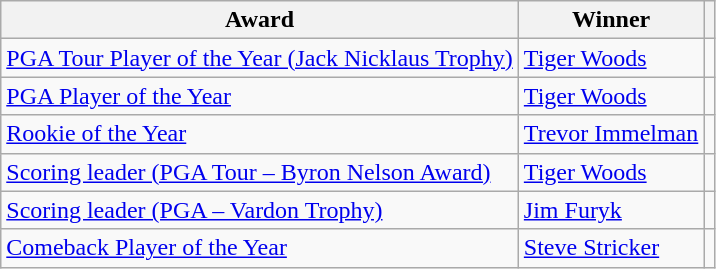<table class="wikitable">
<tr>
<th>Award</th>
<th>Winner</th>
<th></th>
</tr>
<tr>
<td><a href='#'>PGA Tour Player of the Year (Jack Nicklaus Trophy)</a></td>
<td> <a href='#'>Tiger Woods</a></td>
<td></td>
</tr>
<tr>
<td><a href='#'>PGA Player of the Year</a></td>
<td> <a href='#'>Tiger Woods</a></td>
<td></td>
</tr>
<tr>
<td><a href='#'>Rookie of the Year</a></td>
<td> <a href='#'>Trevor Immelman</a></td>
<td></td>
</tr>
<tr>
<td><a href='#'>Scoring leader (PGA Tour – Byron Nelson Award)</a></td>
<td> <a href='#'>Tiger Woods</a></td>
<td></td>
</tr>
<tr>
<td><a href='#'>Scoring leader (PGA – Vardon Trophy)</a></td>
<td> <a href='#'>Jim Furyk</a></td>
<td></td>
</tr>
<tr>
<td><a href='#'>Comeback Player of the Year</a></td>
<td> <a href='#'>Steve Stricker</a></td>
<td></td>
</tr>
</table>
